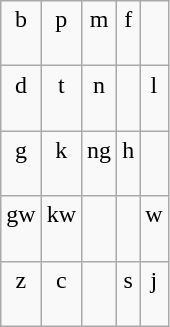<table class="wikitable"  style="text-align: center">
<tr>
<td>b<br><br></td>
<td>p<br><br></td>
<td>m<br><br></td>
<td>f<br><br></td>
<td></td>
</tr>
<tr>
<td>d<br><br></td>
<td>t<br><br></td>
<td>n<br><br></td>
<td></td>
<td>l<br><br></td>
</tr>
<tr>
<td>g<br><br></td>
<td>k<br><br></td>
<td>ng<br><br></td>
<td>h<br><br></td>
<td></td>
</tr>
<tr>
<td>gw<br><br></td>
<td>kw<br><br></td>
<td></td>
<td></td>
<td>w<br><br></td>
</tr>
<tr>
<td>z<br><br></td>
<td>c<br><br></td>
<td></td>
<td>s<br><br></td>
<td>j<br><br></td>
</tr>
</table>
